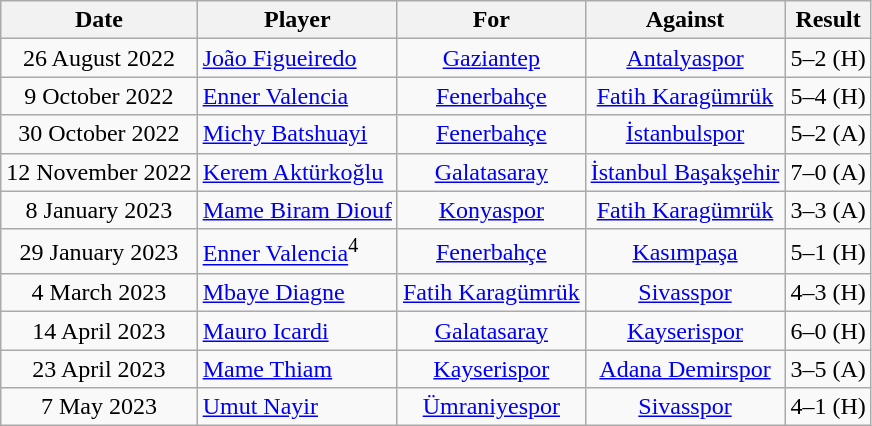<table class="wikitable sortable">
<tr>
<th>Date</th>
<th>Player</th>
<th>For</th>
<th>Against</th>
<th style="text-align:center">Result</th>
</tr>
<tr>
<td align=center>26 August 2022</td>
<td> <a href='#'>João Figueiredo</a></td>
<td align=center><a href='#'>Gaziantep</a></td>
<td align=center><a href='#'>Antalyaspor</a></td>
<td align=center>5–2 (H)</td>
</tr>
<tr>
<td align=center>9 October 2022</td>
<td> <a href='#'>Enner Valencia</a></td>
<td align=center><a href='#'>Fenerbahçe</a></td>
<td align=center><a href='#'>Fatih Karagümrük</a></td>
<td align=center>5–4 (H)</td>
</tr>
<tr>
<td align=center>30 October 2022</td>
<td> <a href='#'>Michy Batshuayi</a></td>
<td align=center><a href='#'>Fenerbahçe</a></td>
<td align=center><a href='#'>İstanbulspor</a></td>
<td align=center>5–2 (A)</td>
</tr>
<tr>
<td align=center>12 November 2022</td>
<td> <a href='#'>Kerem Aktürkoğlu</a></td>
<td align=center><a href='#'>Galatasaray</a></td>
<td align=center><a href='#'>İstanbul Başakşehir</a></td>
<td align=center>7–0 (A)</td>
</tr>
<tr>
<td align=center>8 January 2023</td>
<td> <a href='#'>Mame Biram Diouf</a></td>
<td align=center><a href='#'>Konyaspor</a></td>
<td align=center><a href='#'>Fatih Karagümrük</a></td>
<td align=center>3–3 (A)</td>
</tr>
<tr>
<td align=center>29 January 2023</td>
<td> <a href='#'>Enner Valencia</a><sup>4</sup></td>
<td align=center><a href='#'>Fenerbahçe</a></td>
<td align=center><a href='#'>Kasımpaşa</a></td>
<td align=center>5–1 (H)</td>
</tr>
<tr>
<td align=center>4 March 2023</td>
<td> <a href='#'>Mbaye Diagne</a></td>
<td align=center><a href='#'>Fatih Karagümrük</a></td>
<td align=center><a href='#'>Sivasspor</a></td>
<td align=center>4–3 (H)</td>
</tr>
<tr>
<td align=center>14 April 2023</td>
<td> <a href='#'>Mauro Icardi</a></td>
<td align=center><a href='#'>Galatasaray</a></td>
<td align=center><a href='#'>Kayserispor</a></td>
<td align=center>6–0 (H)</td>
</tr>
<tr>
<td align=center>23 April 2023</td>
<td> <a href='#'>Mame Thiam</a></td>
<td align=center><a href='#'>Kayserispor</a></td>
<td align=center><a href='#'>Adana Demirspor</a></td>
<td align=center>3–5 (A)</td>
</tr>
<tr>
<td align=center>7 May 2023</td>
<td> <a href='#'>Umut Nayir</a></td>
<td align=center><a href='#'>Ümraniyespor</a></td>
<td align=center><a href='#'>Sivasspor</a></td>
<td align=center>4–1 (H)</td>
</tr>
</table>
